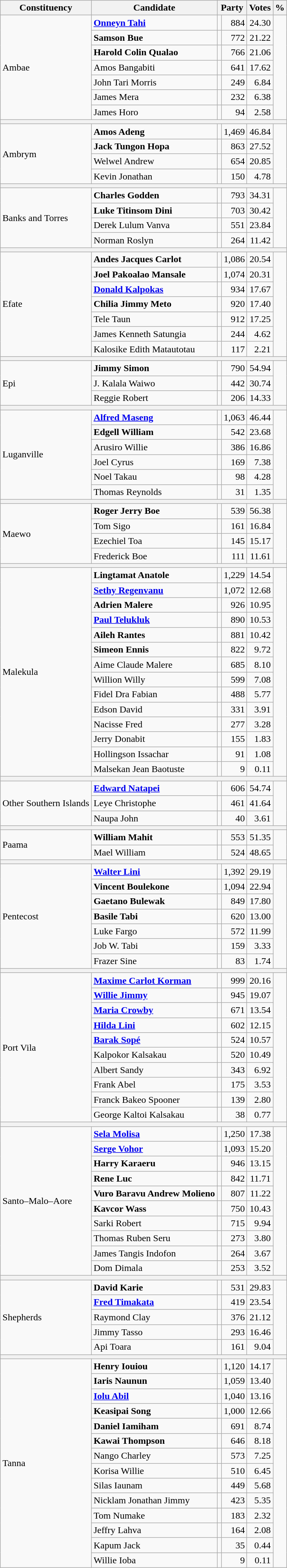<table class="wikitable" style=text-align:right>
<tr>
<th>Constituency</th>
<th>Candidate</th>
<th colspan=2>Party</th>
<th>Votes</th>
<th>%</th>
</tr>
<tr>
<td align=left rowspan=7>Ambae</td>
<td align=left><strong><a href='#'>Onneyn Tahi</a></strong></td>
<td></td>
<td>884</td>
<td>24.30</td>
</tr>
<tr>
<td align=left><strong>Samson Bue</strong></td>
<td></td>
<td>772</td>
<td>21.22</td>
</tr>
<tr>
<td align=left><strong>Harold Colin Qualao</strong></td>
<td></td>
<td>766</td>
<td>21.06</td>
</tr>
<tr>
<td align=left>Amos Bangabiti</td>
<td></td>
<td>641</td>
<td>17.62</td>
</tr>
<tr>
<td align=left>John Tari Morris</td>
<td></td>
<td>249</td>
<td>6.84</td>
</tr>
<tr>
<td align=left>James Mera</td>
<td></td>
<td>232</td>
<td>6.38</td>
</tr>
<tr>
<td align=left>James Horo</td>
<td></td>
<td>94</td>
<td>2.58</td>
</tr>
<tr>
<th colspan=6></th>
</tr>
<tr>
<td align=left rowspan=4>Ambrym</td>
<td align=left><strong>Amos Adeng</strong></td>
<td></td>
<td>1,469</td>
<td>46.84</td>
</tr>
<tr>
<td align=left><strong>Jack Tungon Hopa</strong></td>
<td></td>
<td>863</td>
<td>27.52</td>
</tr>
<tr>
<td align=left>Welwel Andrew</td>
<td></td>
<td>654</td>
<td>20.85</td>
</tr>
<tr>
<td align=left>Kevin Jonathan</td>
<td></td>
<td>150</td>
<td>4.78</td>
</tr>
<tr>
<th colspan=6></th>
</tr>
<tr>
<td align=left rowspan=4>Banks and Torres</td>
<td align=left><strong>Charles Godden</strong></td>
<td></td>
<td>793</td>
<td>34.31</td>
</tr>
<tr>
<td align=left><strong>Luke Titinsom Dini</strong></td>
<td></td>
<td>703</td>
<td>30.42</td>
</tr>
<tr>
<td align=left>Derek Lulum Vanva</td>
<td></td>
<td>551</td>
<td>23.84</td>
</tr>
<tr>
<td align=left>Norman Roslyn</td>
<td></td>
<td>264</td>
<td>11.42</td>
</tr>
<tr>
<th colspan=6></th>
</tr>
<tr>
<td align=left rowspan=7>Efate</td>
<td align=left><strong>Andes Jacques Carlot</strong></td>
<td></td>
<td>1,086</td>
<td>20.54</td>
</tr>
<tr>
<td align=left><strong>Joel Pakoalao Mansale</strong></td>
<td></td>
<td>1,074</td>
<td>20.31</td>
</tr>
<tr>
<td align=left><strong><a href='#'>Donald Kalpokas</a></strong></td>
<td></td>
<td>934</td>
<td>17.67</td>
</tr>
<tr>
<td align=left><strong>Chilia Jimmy Meto</strong></td>
<td></td>
<td>920</td>
<td>17.40</td>
</tr>
<tr>
<td align=left>Tele Taun</td>
<td></td>
<td>912</td>
<td>17.25</td>
</tr>
<tr>
<td align=left>James Kenneth Satungia</td>
<td></td>
<td>244</td>
<td>4.62</td>
</tr>
<tr>
<td align=left>Kalosike Edith Matautotau</td>
<td></td>
<td>117</td>
<td>2.21</td>
</tr>
<tr>
<th colspan=6></th>
</tr>
<tr>
<td align=left rowspan=3>Epi</td>
<td align=left><strong>Jimmy Simon</strong></td>
<td></td>
<td>790</td>
<td>54.94</td>
</tr>
<tr>
<td align=left>J. Kalala Waiwo</td>
<td></td>
<td>442</td>
<td>30.74</td>
</tr>
<tr>
<td align=left>Reggie Robert</td>
<td></td>
<td>206</td>
<td>14.33</td>
</tr>
<tr>
<th colspan=6></th>
</tr>
<tr>
<td align=left rowspan=6>Luganville</td>
<td align=left><strong><a href='#'>Alfred Maseng</a></strong></td>
<td></td>
<td>1,063</td>
<td>46.44</td>
</tr>
<tr>
<td align=left><strong>Edgell William</strong></td>
<td></td>
<td>542</td>
<td>23.68</td>
</tr>
<tr>
<td align=left>Arusiro Willie</td>
<td></td>
<td>386</td>
<td>16.86</td>
</tr>
<tr>
<td align=left>Joel Cyrus</td>
<td></td>
<td>169</td>
<td>7.38</td>
</tr>
<tr>
<td align=left>Noel Takau</td>
<td></td>
<td>98</td>
<td>4.28</td>
</tr>
<tr>
<td align=left>Thomas Reynolds</td>
<td></td>
<td>31</td>
<td>1.35</td>
</tr>
<tr>
<th colspan=6></th>
</tr>
<tr>
<td align=left rowspan=4>Maewo</td>
<td align=left><strong>Roger Jerry Boe</strong></td>
<td></td>
<td>539</td>
<td>56.38</td>
</tr>
<tr>
<td align=left>Tom Sigo</td>
<td></td>
<td>161</td>
<td>16.84</td>
</tr>
<tr>
<td align=left>Ezechiel Toa</td>
<td></td>
<td>145</td>
<td>15.17</td>
</tr>
<tr>
<td align=left>Frederick Boe</td>
<td></td>
<td>111</td>
<td>11.61</td>
</tr>
<tr>
<th colspan=6></th>
</tr>
<tr>
<td align=left rowspan=14>Malekula</td>
<td align=left><strong>Lingtamat Anatole</strong></td>
<td></td>
<td>1,229</td>
<td>14.54</td>
</tr>
<tr>
<td align=left><strong><a href='#'>Sethy Regenvanu</a></strong></td>
<td></td>
<td>1,072</td>
<td>12.68</td>
</tr>
<tr>
<td align=left><strong>Adrien Malere</strong></td>
<td></td>
<td>926</td>
<td>10.95</td>
</tr>
<tr>
<td align=left><strong><a href='#'>Paul Telukluk</a></strong></td>
<td></td>
<td>890</td>
<td>10.53</td>
</tr>
<tr>
<td align=left><strong>Aileh Rantes</strong></td>
<td></td>
<td>881</td>
<td>10.42</td>
</tr>
<tr>
<td align=left><strong>Simeon Ennis</strong></td>
<td></td>
<td>822</td>
<td>9.72</td>
</tr>
<tr>
<td align=left>Aime Claude Malere</td>
<td></td>
<td>685</td>
<td>8.10</td>
</tr>
<tr>
<td align=left>Willion Willy</td>
<td></td>
<td>599</td>
<td>7.08</td>
</tr>
<tr>
<td align=left>Fidel Dra Fabian</td>
<td></td>
<td>488</td>
<td>5.77</td>
</tr>
<tr>
<td align=left>Edson David</td>
<td></td>
<td>331</td>
<td>3.91</td>
</tr>
<tr>
<td align=left>Nacisse Fred</td>
<td></td>
<td>277</td>
<td>3.28</td>
</tr>
<tr>
<td align=left>Jerry Donabit</td>
<td></td>
<td>155</td>
<td>1.83</td>
</tr>
<tr>
<td align=left>Hollingson Issachar</td>
<td></td>
<td>91</td>
<td>1.08</td>
</tr>
<tr>
<td align=left>Malsekan Jean Baotuste</td>
<td></td>
<td>9</td>
<td>0.11</td>
</tr>
<tr>
<th colspan=6></th>
</tr>
<tr>
<td align=left rowspan=3>Other Southern Islands</td>
<td align=left><strong><a href='#'>Edward Natapei</a></strong></td>
<td></td>
<td>606</td>
<td>54.74</td>
</tr>
<tr>
<td align=left>Leye Christophe</td>
<td></td>
<td>461</td>
<td>41.64</td>
</tr>
<tr>
<td align=left>Naupa John</td>
<td></td>
<td>40</td>
<td>3.61</td>
</tr>
<tr>
<th colspan=6></th>
</tr>
<tr>
<td align=left rowspan=2>Paama</td>
<td align=left><strong>William Mahit</strong></td>
<td></td>
<td>553</td>
<td>51.35</td>
</tr>
<tr>
<td align=left>Mael William</td>
<td></td>
<td>524</td>
<td>48.65</td>
</tr>
<tr>
<th colspan=6></th>
</tr>
<tr>
<td align=left rowspan=7>Pentecost</td>
<td align=left><strong><a href='#'>Walter Lini</a></strong></td>
<td></td>
<td>1,392</td>
<td>29.19</td>
</tr>
<tr>
<td align=left><strong>Vincent Boulekone</strong></td>
<td></td>
<td>1,094</td>
<td>22.94</td>
</tr>
<tr>
<td align=left><strong>Gaetano Bulewak</strong></td>
<td></td>
<td>849</td>
<td>17.80</td>
</tr>
<tr>
<td align=left><strong>Basile Tabi</strong></td>
<td></td>
<td>620</td>
<td>13.00</td>
</tr>
<tr>
<td align=left>Luke Fargo</td>
<td></td>
<td>572</td>
<td>11.99</td>
</tr>
<tr>
<td align=left>Job W. Tabi</td>
<td></td>
<td>159</td>
<td>3.33</td>
</tr>
<tr>
<td align=left>Frazer Sine</td>
<td></td>
<td>83</td>
<td>1.74</td>
</tr>
<tr>
<th colspan=6></th>
</tr>
<tr>
<td align=left rowspan=10>Port Vila</td>
<td align=left><strong><a href='#'>Maxime Carlot Korman</a></strong></td>
<td></td>
<td>999</td>
<td>20.16</td>
</tr>
<tr>
<td align=left><strong><a href='#'>Willie Jimmy</a></strong></td>
<td></td>
<td>945</td>
<td>19.07</td>
</tr>
<tr>
<td align=left><strong><a href='#'>Maria Crowby</a></strong></td>
<td></td>
<td>671</td>
<td>13.54</td>
</tr>
<tr>
<td align=left><strong><a href='#'>Hilda Lini</a></strong></td>
<td></td>
<td>602</td>
<td>12.15</td>
</tr>
<tr>
<td align=left><strong><a href='#'>Barak Sopé</a></strong></td>
<td></td>
<td>524</td>
<td>10.57</td>
</tr>
<tr>
<td align=left>Kalpokor Kalsakau</td>
<td></td>
<td>520</td>
<td>10.49</td>
</tr>
<tr>
<td align=left>Albert Sandy</td>
<td></td>
<td>343</td>
<td>6.92</td>
</tr>
<tr>
<td align=left>Frank Abel</td>
<td></td>
<td>175</td>
<td>3.53</td>
</tr>
<tr>
<td align=left>Franck Bakeo Spooner</td>
<td></td>
<td>139</td>
<td>2.80</td>
</tr>
<tr>
<td align=left>George Kaltoi Kalsakau</td>
<td></td>
<td>38</td>
<td>0.77</td>
</tr>
<tr>
<th colspan=6></th>
</tr>
<tr>
<td align=left rowspan=10>Santo–Malo–Aore</td>
<td align=left><strong><a href='#'>Sela Molisa</a></strong></td>
<td></td>
<td>1,250</td>
<td>17.38</td>
</tr>
<tr>
<td align=left><strong><a href='#'>Serge Vohor</a></strong></td>
<td></td>
<td>1,093</td>
<td>15.20</td>
</tr>
<tr>
<td align=left><strong>Harry Karaeru</strong></td>
<td></td>
<td>946</td>
<td>13.15</td>
</tr>
<tr>
<td align=left><strong>Rene Luc</strong></td>
<td></td>
<td>842</td>
<td>11.71</td>
</tr>
<tr>
<td align=left><strong>Vuro Baravu Andrew Molieno</strong></td>
<td></td>
<td>807</td>
<td>11.22</td>
</tr>
<tr>
<td align=left><strong>Kavcor Wass</strong></td>
<td></td>
<td>750</td>
<td>10.43</td>
</tr>
<tr>
<td align=left>Sarki Robert</td>
<td></td>
<td>715</td>
<td>9.94</td>
</tr>
<tr>
<td align=left>Thomas Ruben Seru</td>
<td></td>
<td>273</td>
<td>3.80</td>
</tr>
<tr>
<td align=left>James Tangis Indofon</td>
<td></td>
<td>264</td>
<td>3.67</td>
</tr>
<tr>
<td align=left>Dom Dimala</td>
<td></td>
<td>253</td>
<td>3.52</td>
</tr>
<tr>
<th colspan=6></th>
</tr>
<tr>
<td align=left rowspan=5>Shepherds</td>
<td align=left><strong>David Karie</strong></td>
<td></td>
<td>531</td>
<td>29.83</td>
</tr>
<tr>
<td align=left><strong><a href='#'>Fred Timakata</a></strong></td>
<td></td>
<td>419</td>
<td>23.54</td>
</tr>
<tr>
<td align=left>Raymond Clay</td>
<td></td>
<td>376</td>
<td>21.12</td>
</tr>
<tr>
<td align=left>Jimmy Tasso</td>
<td></td>
<td>293</td>
<td>16.46</td>
</tr>
<tr>
<td align=left>Api Toara</td>
<td></td>
<td>161</td>
<td>9.04</td>
</tr>
<tr>
<th colspan=6></th>
</tr>
<tr>
<td align=left rowspan=14>Tanna</td>
<td align=left><strong>Henry Iouiou</strong></td>
<td></td>
<td>1,120</td>
<td>14.17</td>
</tr>
<tr>
<td align=left><strong>Iaris Naunun</strong></td>
<td></td>
<td>1,059</td>
<td>13.40</td>
</tr>
<tr>
<td align=left><strong><a href='#'>Iolu Abil</a></strong></td>
<td></td>
<td>1,040</td>
<td>13.16</td>
</tr>
<tr>
<td align=left><strong>Keasipai Song</strong></td>
<td></td>
<td>1,000</td>
<td>12.66</td>
</tr>
<tr>
<td align=left><strong>Daniel Iamiham</strong></td>
<td></td>
<td>691</td>
<td>8.74</td>
</tr>
<tr>
<td align=left><strong>Kawai Thompson</strong></td>
<td></td>
<td>646</td>
<td>8.18</td>
</tr>
<tr>
<td align=left>Nango Charley</td>
<td></td>
<td>573</td>
<td>7.25</td>
</tr>
<tr>
<td align=left>Korisa Willie</td>
<td></td>
<td>510</td>
<td>6.45</td>
</tr>
<tr>
<td align=left>Silas Iaunam</td>
<td></td>
<td>449</td>
<td>5.68</td>
</tr>
<tr>
<td align=left>Nicklam Jonathan Jimmy</td>
<td></td>
<td>423</td>
<td>5.35</td>
</tr>
<tr>
<td align=left>Tom Numake</td>
<td></td>
<td>183</td>
<td>2.32</td>
</tr>
<tr>
<td align=left>Jeffry Lahva</td>
<td></td>
<td>164</td>
<td>2.08</td>
</tr>
<tr>
<td align=left>Kapum Jack</td>
<td></td>
<td>35</td>
<td>0.44</td>
</tr>
<tr>
<td align=left>Willie Ioba</td>
<td></td>
<td>9</td>
<td>0.11</td>
</tr>
</table>
